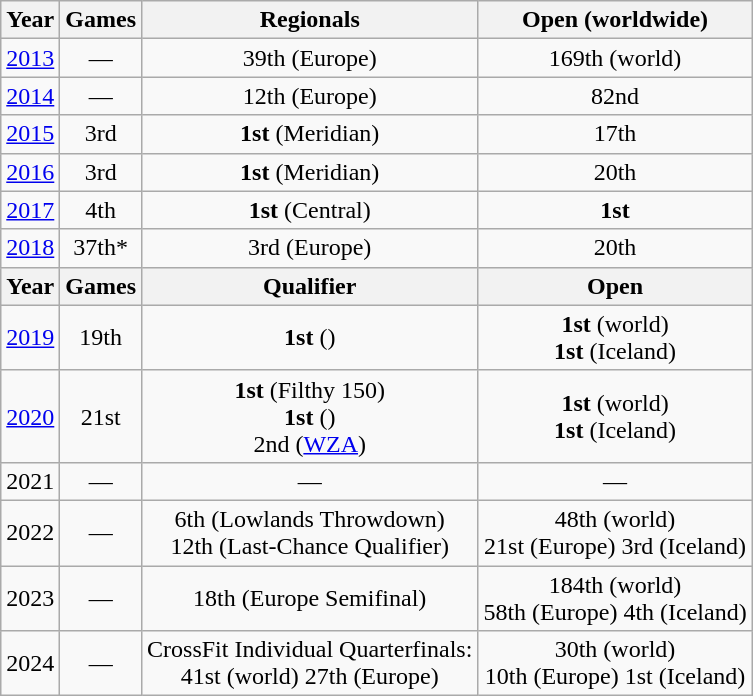<table class="wikitable" style="text-align:center">
<tr>
<th>Year</th>
<th>Games</th>
<th>Regionals</th>
<th>Open (worldwide)</th>
</tr>
<tr>
<td><a href='#'>2013</a></td>
<td>—</td>
<td>39th (Europe)</td>
<td>169th (world)</td>
</tr>
<tr>
<td><a href='#'>2014</a></td>
<td>—</td>
<td>12th (Europe)</td>
<td>82nd</td>
</tr>
<tr>
<td><a href='#'>2015</a></td>
<td>3rd</td>
<td><strong>1st</strong> (Meridian)</td>
<td>17th</td>
</tr>
<tr>
<td><a href='#'>2016</a></td>
<td>3rd</td>
<td><strong>1st</strong> (Meridian)</td>
<td>20th</td>
</tr>
<tr>
<td><a href='#'>2017</a></td>
<td>4th</td>
<td><strong>1st</strong> (Central)</td>
<td><strong>1st</strong></td>
</tr>
<tr>
<td><a href='#'>2018</a></td>
<td>37th*</td>
<td>3rd (Europe)</td>
<td>20th</td>
</tr>
<tr>
<th>Year</th>
<th>Games</th>
<th>Qualifier</th>
<th>Open</th>
</tr>
<tr>
<td><a href='#'>2019</a></td>
<td>19th</td>
<td><strong>1st</strong> ()</td>
<td><strong>1st</strong> (world)<br><strong>1st</strong> (Iceland)</td>
</tr>
<tr>
<td><a href='#'>2020</a></td>
<td>21st</td>
<td><strong>1st</strong> (Filthy 150)<br><strong>1st</strong> ()<br>2nd (<a href='#'>WZA</a>)</td>
<td><strong>1st</strong> (world)<br><strong>1st</strong> (Iceland)</td>
</tr>
<tr>
<td>2021</td>
<td>—</td>
<td>—</td>
<td>—</td>
</tr>
<tr>
<td>2022</td>
<td>—</td>
<td>6th (Lowlands Throwdown)<br>12th (Last-Chance Qualifier)</td>
<td>48th (world)<br>21st (Europe)
3rd (Iceland)</td>
</tr>
<tr>
<td>2023</td>
<td>—</td>
<td>18th (Europe Semifinal)</td>
<td>184th (world)<br>58th (Europe)
4th (Iceland)</td>
</tr>
<tr>
<td>2024</td>
<td>—</td>
<td>CrossFit Individual Quarterfinals:<br>41st (world)
27th (Europe)</td>
<td>30th (world)<br>10th (Europe)
1st (Iceland)</td>
</tr>
</table>
